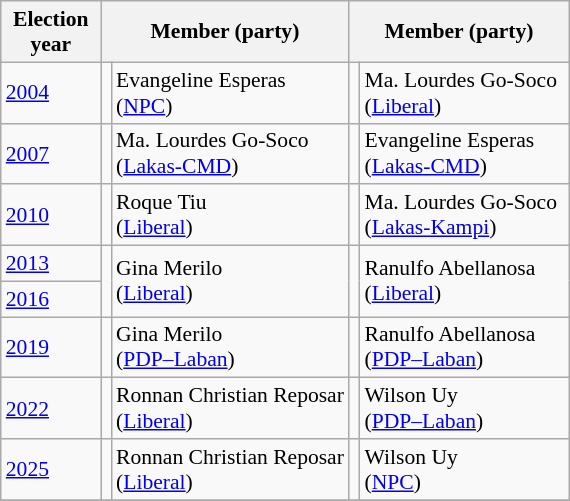<table class=wikitable style="font-size:90%">
<tr>
<th width=60px>Election<br>year</th>
<th colspan=2 width=140px>Member (party)</th>
<th colspan=2 width=140px>Member (party)</th>
</tr>
<tr>
<td><a href='#'>2004</a></td>
<td bgcolor=></td>
<td>Evangeline Esperas<br>(<a href='#'>NPC</a>)</td>
<td bgcolor=></td>
<td>Ma. Lourdes Go-Soco<br>(<a href='#'>Liberal</a>)</td>
</tr>
<tr>
<td><a href='#'>2007</a></td>
<td bgcolor=></td>
<td>Ma. Lourdes Go-Soco<br>(<a href='#'>Lakas-CMD</a>)</td>
<td bgcolor=></td>
<td>Evangeline Esperas<br>(<a href='#'>Lakas-CMD</a>)</td>
</tr>
<tr>
<td><a href='#'>2010</a></td>
<td bgcolor=></td>
<td>Roque Tiu<br>(<a href='#'>Liberal</a>)</td>
<td bgcolor=></td>
<td>Ma. Lourdes Go-Soco<br>(<a href='#'>Lakas-Kampi</a>)</td>
</tr>
<tr>
<td><a href='#'>2013</a></td>
<td rowspan=2 bgcolor=></td>
<td rowspan=2>Gina Merilo<br>(<a href='#'>Liberal</a>)</td>
<td rowspan=2 bgcolor=></td>
<td rowspan=2>Ranulfo Abellanosa<br>(<a href='#'>Liberal</a>)</td>
</tr>
<tr>
<td><a href='#'>2016</a></td>
</tr>
<tr>
<td><a href='#'>2019</a></td>
<td bgcolor=></td>
<td>Gina Merilo<br>(<a href='#'>PDP–Laban</a>)</td>
<td bgcolor=></td>
<td>Ranulfo Abellanosa<br>(<a href='#'>PDP–Laban</a>)</td>
</tr>
<tr>
<td><a href='#'>2022</a></td>
<td bgcolor=></td>
<td>Ronnan Christian Reposar<br>(<a href='#'>Liberal</a>)</td>
<td bgcolor=></td>
<td>Wilson Uy<br>(<a href='#'>PDP–Laban</a>)</td>
</tr>
<tr>
<td><a href='#'>2025</a></td>
<td bgcolor=></td>
<td>Ronnan Christian Reposar<br>(<a href='#'>Liberal</a>)</td>
<td bgcolor=></td>
<td>Wilson Uy<br>(<a href='#'>NPC</a>)</td>
</tr>
<tr>
</tr>
</table>
